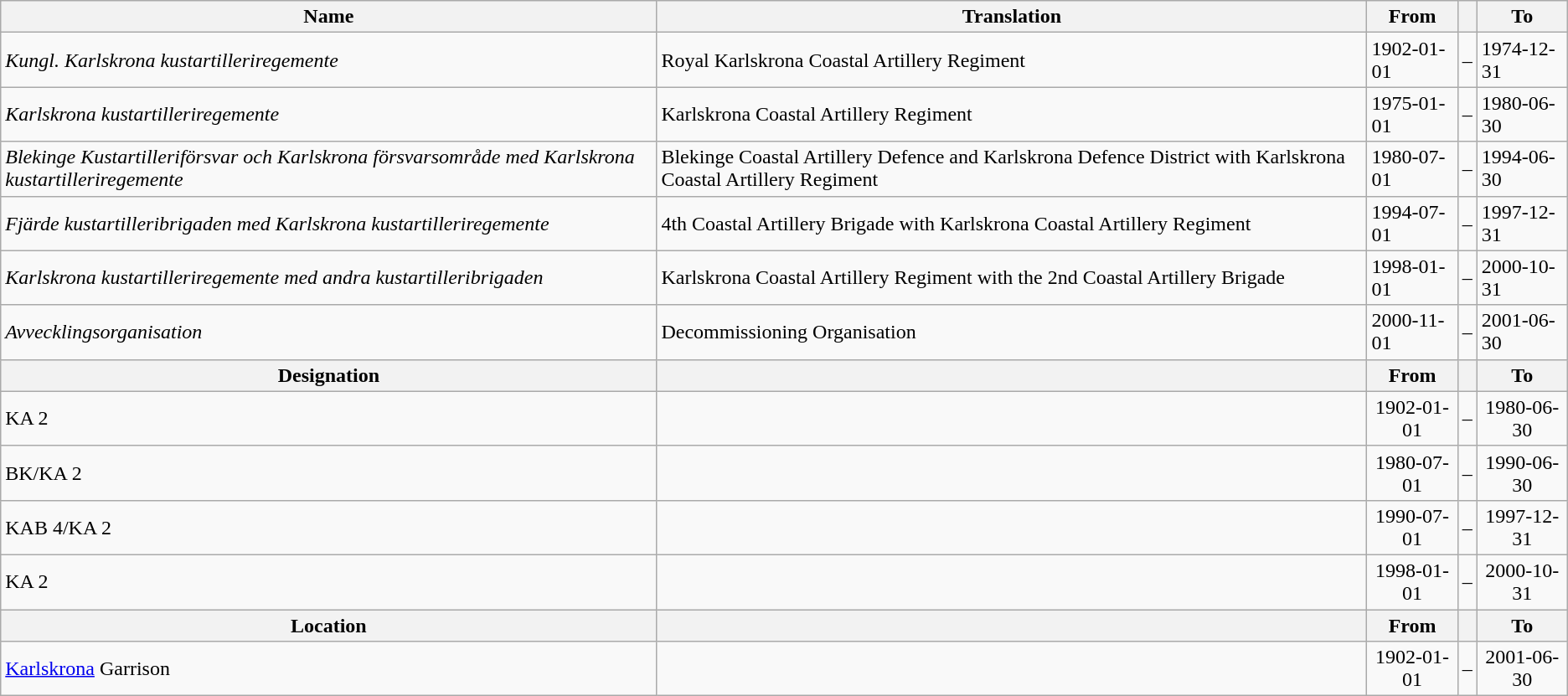<table class="wikitable">
<tr>
<th style="font-weight:bold;">Name</th>
<th style="font-weight:bold;">Translation</th>
<th style="text-align: center; font-weight:bold;">From</th>
<th></th>
<th style="text-align: center; font-weight:bold;">To</th>
</tr>
<tr>
<td style="font-style:italic;">Kungl. Karlskrona kustartilleriregemente</td>
<td>Royal Karlskrona Coastal Artillery Regiment</td>
<td>1902-01-01</td>
<td>–</td>
<td>1974-12-31</td>
</tr>
<tr>
<td style="font-style:italic;">Karlskrona kustartilleriregemente</td>
<td>Karlskrona Coastal Artillery Regiment</td>
<td>1975-01-01</td>
<td>–</td>
<td>1980-06-30</td>
</tr>
<tr>
<td style="font-style:italic;">Blekinge Kustartilleriförsvar och Karlskrona försvarsområde med Karlskrona kustartilleriregemente</td>
<td>Blekinge Coastal Artillery Defence and Karlskrona Defence District with Karlskrona Coastal Artillery Regiment</td>
<td>1980-07-01</td>
<td>–</td>
<td>1994-06-30</td>
</tr>
<tr>
<td style="font-style:italic;">Fjärde kustartilleribrigaden med Karlskrona kustartilleriregemente</td>
<td>4th Coastal Artillery Brigade with Karlskrona Coastal Artillery Regiment</td>
<td>1994-07-01</td>
<td>–</td>
<td>1997-12-31</td>
</tr>
<tr>
<td style="font-style:italic;">Karlskrona kustartilleriregemente med andra kustartilleribrigaden</td>
<td>Karlskrona Coastal Artillery Regiment with the 2nd Coastal Artillery Brigade</td>
<td>1998-01-01</td>
<td>–</td>
<td>2000-10-31</td>
</tr>
<tr>
<td style="font-style:italic;">Avvecklingsorganisation</td>
<td>Decommissioning Organisation</td>
<td>2000-11-01</td>
<td>–</td>
<td>2001-06-30</td>
</tr>
<tr>
<th style="font-weight:bold;">Designation</th>
<th style="font-weight:bold;"></th>
<th style="text-align: center; font-weight:bold;">From</th>
<th></th>
<th style="text-align: center; font-weight:bold;">To</th>
</tr>
<tr>
<td>KA 2</td>
<td></td>
<td style="text-align: center;">1902-01-01</td>
<td style="text-align: center;">–</td>
<td style="text-align: center;">1980-06-30</td>
</tr>
<tr>
<td>BK/KA 2</td>
<td></td>
<td style="text-align: center;">1980-07-01</td>
<td style="text-align: center;">–</td>
<td style="text-align: center;">1990-06-30</td>
</tr>
<tr>
<td>KAB 4/KA 2</td>
<td></td>
<td style="text-align: center;">1990-07-01</td>
<td style="text-align: center;">–</td>
<td style="text-align: center;">1997-12-31</td>
</tr>
<tr>
<td>KA 2</td>
<td></td>
<td style="text-align: center;">1998-01-01</td>
<td style="text-align: center;">–</td>
<td style="text-align: center;">2000-10-31</td>
</tr>
<tr>
<th style="font-weight:bold;">Location</th>
<th style="font-weight:bold;"></th>
<th style="text-align: center; font-weight:bold;">From</th>
<th></th>
<th style="text-align: center; font-weight:bold;">To</th>
</tr>
<tr>
<td><a href='#'>Karlskrona</a> Garrison</td>
<td></td>
<td style="text-align: center;">1902-01-01</td>
<td style="text-align: center;">–</td>
<td style="text-align: center;">2001-06-30</td>
</tr>
</table>
